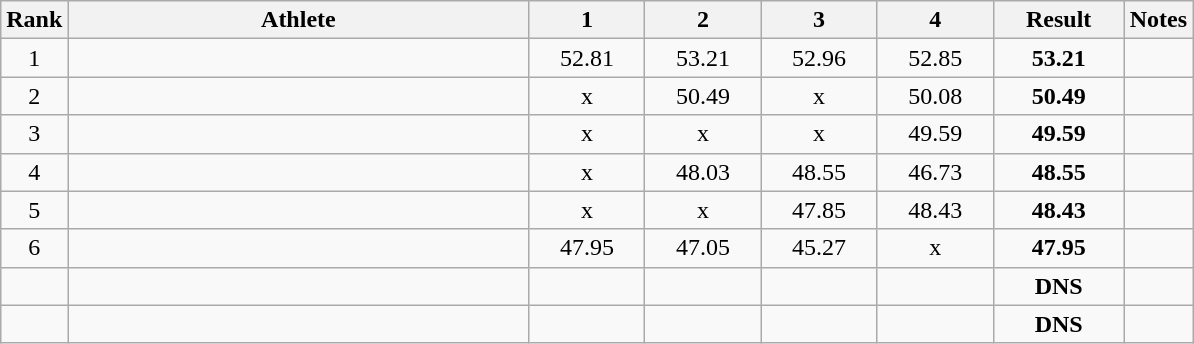<table class="wikitable" style="text-align:center">
<tr>
<th>Rank</th>
<th width=300>Athlete</th>
<th width=70>1</th>
<th width=70>2</th>
<th width=70>3</th>
<th width=70>4</th>
<th width=80>Result</th>
<th>Notes</th>
</tr>
<tr>
<td>1</td>
<td align=left></td>
<td>52.81</td>
<td>53.21</td>
<td>52.96</td>
<td>52.85</td>
<td><strong>53.21</strong></td>
<td></td>
</tr>
<tr>
<td>2</td>
<td align=left></td>
<td>x</td>
<td>50.49</td>
<td>x</td>
<td>50.08</td>
<td><strong>50.49</strong></td>
<td></td>
</tr>
<tr>
<td>3</td>
<td align=left></td>
<td>x</td>
<td>x</td>
<td>x</td>
<td>49.59</td>
<td><strong>49.59</strong></td>
<td></td>
</tr>
<tr>
<td>4</td>
<td align=left></td>
<td>x</td>
<td>48.03</td>
<td>48.55</td>
<td>46.73</td>
<td><strong>48.55</strong></td>
<td></td>
</tr>
<tr>
<td>5</td>
<td align=left></td>
<td>x</td>
<td>x</td>
<td>47.85</td>
<td>48.43</td>
<td><strong>48.43</strong></td>
<td></td>
</tr>
<tr>
<td>6</td>
<td align=left></td>
<td>47.95</td>
<td>47.05</td>
<td>45.27</td>
<td>x</td>
<td><strong>47.95</strong></td>
<td></td>
</tr>
<tr>
<td></td>
<td align=left></td>
<td></td>
<td></td>
<td></td>
<td></td>
<td><strong>DNS</strong></td>
<td></td>
</tr>
<tr>
<td></td>
<td align=left></td>
<td></td>
<td></td>
<td></td>
<td></td>
<td><strong>DNS</strong></td>
<td></td>
</tr>
</table>
